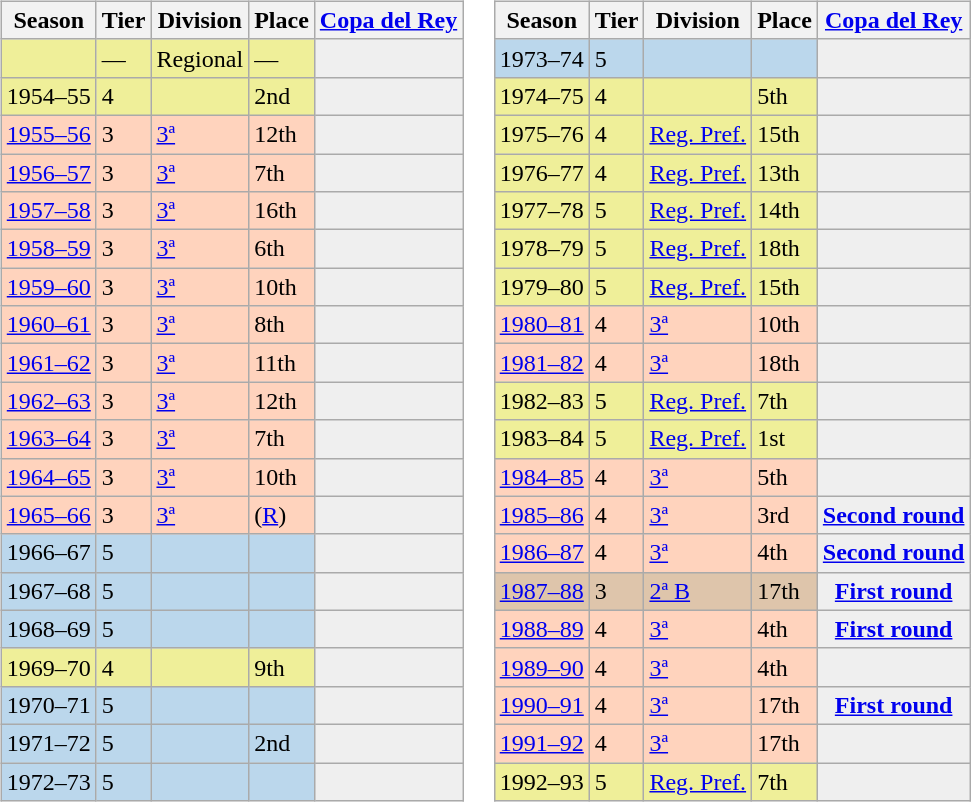<table>
<tr>
<td valign="top" width=0%><br><table class="wikitable">
<tr style="background:#f0f6fa;">
<th>Season</th>
<th>Tier</th>
<th>Division</th>
<th>Place</th>
<th><a href='#'>Copa del Rey</a></th>
</tr>
<tr>
<td style="background:#EFEF99;"></td>
<td style="background:#EFEF99;">—</td>
<td style="background:#EFEF99;">Regional</td>
<td style="background:#EFEF99;">—</td>
<th style="background:#efefef;"></th>
</tr>
<tr>
<td style="background:#EFEF99;">1954–55</td>
<td style="background:#EFEF99;">4</td>
<td style="background:#EFEF99;"></td>
<td style="background:#EFEF99;">2nd</td>
<th style="background:#efefef;"></th>
</tr>
<tr>
<td style="background:#FFD3BD;"><a href='#'>1955–56</a></td>
<td style="background:#FFD3BD;">3</td>
<td style="background:#FFD3BD;"><a href='#'>3ª</a></td>
<td style="background:#FFD3BD;">12th</td>
<th style="background:#efefef;"></th>
</tr>
<tr>
<td style="background:#FFD3BD;"><a href='#'>1956–57</a></td>
<td style="background:#FFD3BD;">3</td>
<td style="background:#FFD3BD;"><a href='#'>3ª</a></td>
<td style="background:#FFD3BD;">7th</td>
<th style="background:#efefef;"></th>
</tr>
<tr>
<td style="background:#FFD3BD;"><a href='#'>1957–58</a></td>
<td style="background:#FFD3BD;">3</td>
<td style="background:#FFD3BD;"><a href='#'>3ª</a></td>
<td style="background:#FFD3BD;">16th</td>
<th style="background:#efefef;"></th>
</tr>
<tr>
<td style="background:#FFD3BD;"><a href='#'>1958–59</a></td>
<td style="background:#FFD3BD;">3</td>
<td style="background:#FFD3BD;"><a href='#'>3ª</a></td>
<td style="background:#FFD3BD;">6th</td>
<th style="background:#efefef;"></th>
</tr>
<tr>
<td style="background:#FFD3BD;"><a href='#'>1959–60</a></td>
<td style="background:#FFD3BD;">3</td>
<td style="background:#FFD3BD;"><a href='#'>3ª</a></td>
<td style="background:#FFD3BD;">10th</td>
<th style="background:#efefef;"></th>
</tr>
<tr>
<td style="background:#FFD3BD;"><a href='#'>1960–61</a></td>
<td style="background:#FFD3BD;">3</td>
<td style="background:#FFD3BD;"><a href='#'>3ª</a></td>
<td style="background:#FFD3BD;">8th</td>
<th style="background:#efefef;"></th>
</tr>
<tr>
<td style="background:#FFD3BD;"><a href='#'>1961–62</a></td>
<td style="background:#FFD3BD;">3</td>
<td style="background:#FFD3BD;"><a href='#'>3ª</a></td>
<td style="background:#FFD3BD;">11th</td>
<th style="background:#efefef;"></th>
</tr>
<tr>
<td style="background:#FFD3BD;"><a href='#'>1962–63</a></td>
<td style="background:#FFD3BD;">3</td>
<td style="background:#FFD3BD;"><a href='#'>3ª</a></td>
<td style="background:#FFD3BD;">12th</td>
<th style="background:#efefef;"></th>
</tr>
<tr>
<td style="background:#FFD3BD;"><a href='#'>1963–64</a></td>
<td style="background:#FFD3BD;">3</td>
<td style="background:#FFD3BD;"><a href='#'>3ª</a></td>
<td style="background:#FFD3BD;">7th</td>
<th style="background:#efefef;"></th>
</tr>
<tr>
<td style="background:#FFD3BD;"><a href='#'>1964–65</a></td>
<td style="background:#FFD3BD;">3</td>
<td style="background:#FFD3BD;"><a href='#'>3ª</a></td>
<td style="background:#FFD3BD;">10th</td>
<th style="background:#efefef;"></th>
</tr>
<tr>
<td style="background:#FFD3BD;"><a href='#'>1965–66</a></td>
<td style="background:#FFD3BD;">3</td>
<td style="background:#FFD3BD;"><a href='#'>3ª</a></td>
<td style="background:#FFD3BD;">(<a href='#'>R</a>)</td>
<th style="background:#efefef;"></th>
</tr>
<tr>
<td style="background:#BBD7EC;">1966–67</td>
<td style="background:#BBD7EC;">5</td>
<td style="background:#BBD7EC;"></td>
<td style="background:#BBD7EC;"></td>
<th style="background:#efefef;"></th>
</tr>
<tr>
<td style="background:#BBD7EC;">1967–68</td>
<td style="background:#BBD7EC;">5</td>
<td style="background:#BBD7EC;"></td>
<td style="background:#BBD7EC;"></td>
<th style="background:#efefef;"></th>
</tr>
<tr>
<td style="background:#BBD7EC;">1968–69</td>
<td style="background:#BBD7EC;">5</td>
<td style="background:#BBD7EC;"></td>
<td style="background:#BBD7EC;"></td>
<th style="background:#efefef;"></th>
</tr>
<tr>
<td style="background:#EFEF99;">1969–70</td>
<td style="background:#EFEF99;">4</td>
<td style="background:#EFEF99;"></td>
<td style="background:#EFEF99;">9th</td>
<th style="background:#efefef;"></th>
</tr>
<tr>
<td style="background:#BBD7EC;">1970–71</td>
<td style="background:#BBD7EC;">5</td>
<td style="background:#BBD7EC;"></td>
<td style="background:#BBD7EC;"></td>
<th style="background:#efefef;"></th>
</tr>
<tr>
<td style="background:#BBD7EC;">1971–72</td>
<td style="background:#BBD7EC;">5</td>
<td style="background:#BBD7EC;"></td>
<td style="background:#BBD7EC;">2nd</td>
<th style="background:#efefef;"></th>
</tr>
<tr>
<td style="background:#BBD7EC;">1972–73</td>
<td style="background:#BBD7EC;">5</td>
<td style="background:#BBD7EC;"></td>
<td style="background:#BBD7EC;"></td>
<th style="background:#efefef;"></th>
</tr>
</table>
</td>
<td valign="top" width=0%><br><table class="wikitable">
<tr style="background:#f0f6fa;">
<th>Season</th>
<th>Tier</th>
<th>Division</th>
<th>Place</th>
<th><a href='#'>Copa del Rey</a></th>
</tr>
<tr>
<td style="background:#BBD7EC;">1973–74</td>
<td style="background:#BBD7EC;">5</td>
<td style="background:#BBD7EC;"></td>
<td style="background:#BBD7EC;"></td>
<th style="background:#efefef;"></th>
</tr>
<tr>
<td style="background:#EFEF99;">1974–75</td>
<td style="background:#EFEF99;">4</td>
<td style="background:#EFEF99;"></td>
<td style="background:#EFEF99;">5th</td>
<th style="background:#efefef;"></th>
</tr>
<tr>
<td style="background:#EFEF99;">1975–76</td>
<td style="background:#EFEF99;">4</td>
<td style="background:#EFEF99;"><a href='#'>Reg. Pref.</a></td>
<td style="background:#EFEF99;">15th</td>
<th style="background:#efefef;"></th>
</tr>
<tr>
<td style="background:#EFEF99;">1976–77</td>
<td style="background:#EFEF99;">4</td>
<td style="background:#EFEF99;"><a href='#'>Reg. Pref.</a></td>
<td style="background:#EFEF99;">13th</td>
<th style="background:#efefef;"></th>
</tr>
<tr>
<td style="background:#EFEF99;">1977–78</td>
<td style="background:#EFEF99;">5</td>
<td style="background:#EFEF99;"><a href='#'>Reg. Pref.</a></td>
<td style="background:#EFEF99;">14th</td>
<th style="background:#efefef;"></th>
</tr>
<tr>
<td style="background:#EFEF99;">1978–79</td>
<td style="background:#EFEF99;">5</td>
<td style="background:#EFEF99;"><a href='#'>Reg. Pref.</a></td>
<td style="background:#EFEF99;">18th</td>
<th style="background:#efefef;"></th>
</tr>
<tr>
<td style="background:#EFEF99;">1979–80</td>
<td style="background:#EFEF99;">5</td>
<td style="background:#EFEF99;"><a href='#'>Reg. Pref.</a></td>
<td style="background:#EFEF99;">15th</td>
<th style="background:#efefef;"></th>
</tr>
<tr>
<td style="background:#FFD3BD;"><a href='#'>1980–81</a></td>
<td style="background:#FFD3BD;">4</td>
<td style="background:#FFD3BD;"><a href='#'>3ª</a></td>
<td style="background:#FFD3BD;">10th</td>
<th style="background:#efefef;"></th>
</tr>
<tr>
<td style="background:#FFD3BD;"><a href='#'>1981–82</a></td>
<td style="background:#FFD3BD;">4</td>
<td style="background:#FFD3BD;"><a href='#'>3ª</a></td>
<td style="background:#FFD3BD;">18th</td>
<th style="background:#efefef;"></th>
</tr>
<tr>
<td style="background:#EFEF99;">1982–83</td>
<td style="background:#EFEF99;">5</td>
<td style="background:#EFEF99;"><a href='#'>Reg. Pref.</a></td>
<td style="background:#EFEF99;">7th</td>
<th style="background:#efefef;"></th>
</tr>
<tr>
<td style="background:#EFEF99;">1983–84</td>
<td style="background:#EFEF99;">5</td>
<td style="background:#EFEF99;"><a href='#'>Reg. Pref.</a></td>
<td style="background:#EFEF99;">1st</td>
<th style="background:#efefef;"></th>
</tr>
<tr>
<td style="background:#FFD3BD;"><a href='#'>1984–85</a></td>
<td style="background:#FFD3BD;">4</td>
<td style="background:#FFD3BD;"><a href='#'>3ª</a></td>
<td style="background:#FFD3BD;">5th</td>
<th style="background:#efefef;"></th>
</tr>
<tr>
<td style="background:#FFD3BD;"><a href='#'>1985–86</a></td>
<td style="background:#FFD3BD;">4</td>
<td style="background:#FFD3BD;"><a href='#'>3ª</a></td>
<td style="background:#FFD3BD;">3rd</td>
<th style="background:#efefef;"><a href='#'>Second round</a></th>
</tr>
<tr>
<td style="background:#FFD3BD;"><a href='#'>1986–87</a></td>
<td style="background:#FFD3BD;">4</td>
<td style="background:#FFD3BD;"><a href='#'>3ª</a></td>
<td style="background:#FFD3BD;">4th</td>
<th style="background:#efefef;"><a href='#'>Second round</a></th>
</tr>
<tr>
<td style="background:#DEC5AB;"><a href='#'>1987–88</a></td>
<td style="background:#DEC5AB;">3</td>
<td style="background:#DEC5AB;"><a href='#'>2ª B</a></td>
<td style="background:#DEC5AB;">17th</td>
<th style="background:#efefef;"><a href='#'>First round</a></th>
</tr>
<tr>
<td style="background:#FFD3BD;"><a href='#'>1988–89</a></td>
<td style="background:#FFD3BD;">4</td>
<td style="background:#FFD3BD;"><a href='#'>3ª</a></td>
<td style="background:#FFD3BD;">4th</td>
<th style="background:#efefef;"><a href='#'>First round</a></th>
</tr>
<tr>
<td style="background:#FFD3BD;"><a href='#'>1989–90</a></td>
<td style="background:#FFD3BD;">4</td>
<td style="background:#FFD3BD;"><a href='#'>3ª</a></td>
<td style="background:#FFD3BD;">4th</td>
<th style="background:#efefef;"></th>
</tr>
<tr>
<td style="background:#FFD3BD;"><a href='#'>1990–91</a></td>
<td style="background:#FFD3BD;">4</td>
<td style="background:#FFD3BD;"><a href='#'>3ª</a></td>
<td style="background:#FFD3BD;">17th</td>
<th style="background:#efefef;"><a href='#'>First round</a></th>
</tr>
<tr>
<td style="background:#FFD3BD;"><a href='#'>1991–92</a></td>
<td style="background:#FFD3BD;">4</td>
<td style="background:#FFD3BD;"><a href='#'>3ª</a></td>
<td style="background:#FFD3BD;">17th</td>
<th style="background:#efefef;"></th>
</tr>
<tr>
<td style="background:#EFEF99;">1992–93</td>
<td style="background:#EFEF99;">5</td>
<td style="background:#EFEF99;"><a href='#'>Reg. Pref.</a></td>
<td style="background:#EFEF99;">7th</td>
<th style="background:#efefef;"></th>
</tr>
</table>
</td>
</tr>
</table>
